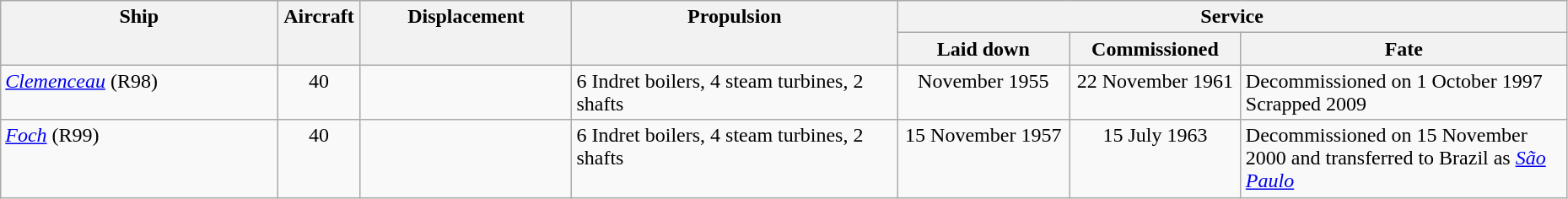<table class="wikitable" style="width:98%;">
<tr valign="top"|- valign="top">
<th style="width:17%; text-align:center;" rowspan="2">Ship</th>
<th style="width:5%; text-align:center;" rowspan="2">Aircraft</th>
<th style="width:13%; text-align:center;" rowspan="2">Displacement</th>
<th style="width:20%; text-align:center;" rowspan="2">Propulsion</th>
<th style="width:40%; text-align:center;" colspan="3">Service</th>
</tr>
<tr valign="top">
<th style="width:10%; text-align:center;">Laid down</th>
<th style="width:10%; text-align:center;">Commissioned</th>
<th style="width:20%; text-align:center;">Fate</th>
</tr>
<tr valign="top">
<td align= left><em><a href='#'>Clemenceau</a></em> (R98)</td>
<td style="text-align:center;">40</td>
<td style="text-align:center;"></td>
<td align= left>6 Indret boilers, 4 steam turbines, 2 shafts</td>
<td style="text-align:center;">November 1955</td>
<td style="text-align:center;">22 November 1961</td>
<td align= left>Decommissioned on 1 October 1997<br>Scrapped 2009</td>
</tr>
<tr valign="top">
<td align= left><em><a href='#'>Foch</a></em> (R99)</td>
<td style="text-align:center;">40</td>
<td style="text-align:center;"></td>
<td align= left>6 Indret boilers, 4 steam turbines, 2 shafts</td>
<td style="text-align:center;">15 November 1957</td>
<td style="text-align:center;">15 July 1963</td>
<td align= left>Decommissioned on 15 November 2000 and transferred to Brazil as <em><a href='#'>São Paulo</a></em></td>
</tr>
</table>
